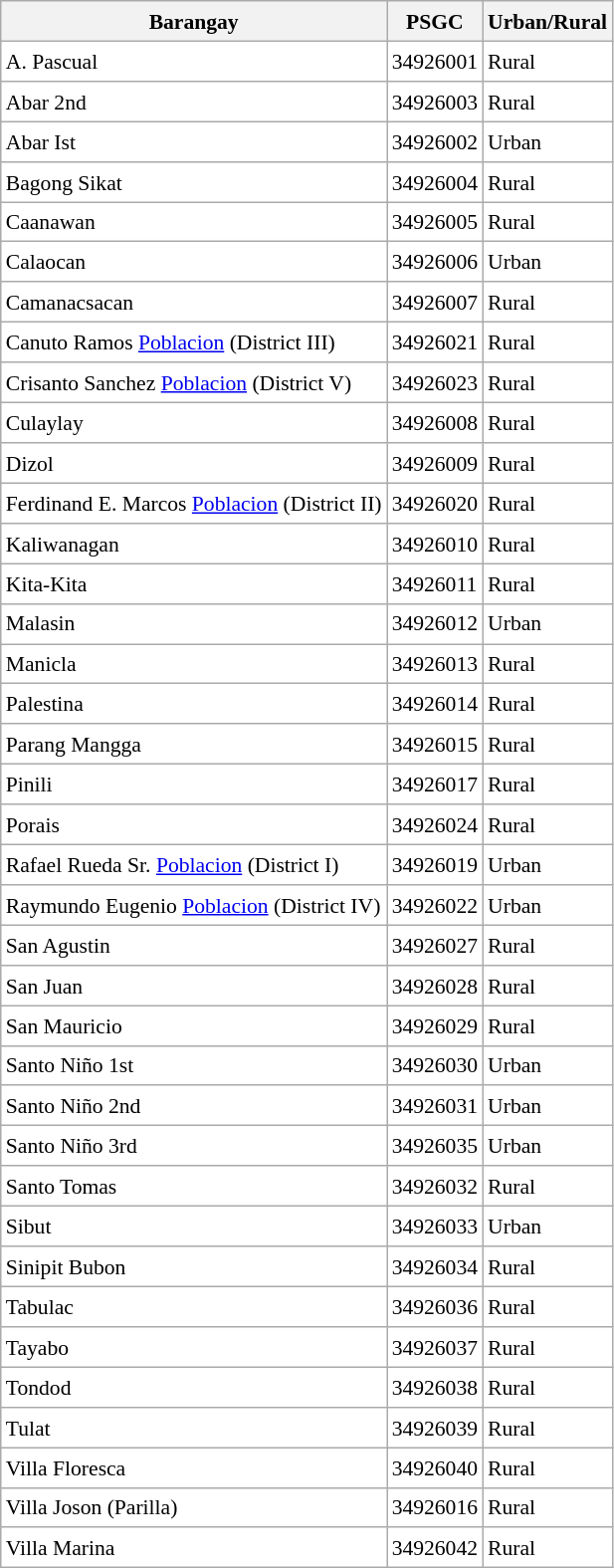<table class="wikitable sortable" style="background-color:white;font-size:90%;line-height:1.40em;">
<tr>
<th>Barangay</th>
<th>PSGC</th>
<th>Urban/Rural</th>
</tr>
<tr>
<td>A. Pascual</td>
<td>34926001</td>
<td>Rural</td>
</tr>
<tr>
<td>Abar 2nd</td>
<td>34926003</td>
<td>Rural</td>
</tr>
<tr>
<td>Abar Ist</td>
<td>34926002</td>
<td>Urban</td>
</tr>
<tr>
<td>Bagong Sikat</td>
<td>34926004</td>
<td>Rural</td>
</tr>
<tr>
<td>Caanawan</td>
<td>34926005</td>
<td>Rural</td>
</tr>
<tr>
<td>Calaocan</td>
<td>34926006</td>
<td>Urban</td>
</tr>
<tr>
<td>Camanacsacan</td>
<td>34926007</td>
<td>Rural</td>
</tr>
<tr>
<td>Canuto Ramos <a href='#'>Poblacion</a> (District III)</td>
<td>34926021</td>
<td>Rural</td>
</tr>
<tr>
<td>Crisanto Sanchez <a href='#'>Poblacion</a> (District V)</td>
<td>34926023</td>
<td>Rural</td>
</tr>
<tr>
<td>Culaylay</td>
<td>34926008</td>
<td>Rural</td>
</tr>
<tr>
<td>Dizol</td>
<td>34926009</td>
<td>Rural</td>
</tr>
<tr>
<td>Ferdinand E. Marcos <a href='#'>Poblacion</a> (District II)</td>
<td>34926020</td>
<td>Rural</td>
</tr>
<tr>
<td>Kaliwanagan</td>
<td>34926010</td>
<td>Rural</td>
</tr>
<tr>
<td>Kita-Kita</td>
<td>34926011</td>
<td>Rural</td>
</tr>
<tr>
<td>Malasin</td>
<td>34926012</td>
<td>Urban</td>
</tr>
<tr>
<td>Manicla</td>
<td>34926013</td>
<td>Rural</td>
</tr>
<tr>
<td>Palestina</td>
<td>34926014</td>
<td>Rural</td>
</tr>
<tr>
<td>Parang Mangga</td>
<td>34926015</td>
<td>Rural</td>
</tr>
<tr>
<td>Pinili</td>
<td>34926017</td>
<td>Rural</td>
</tr>
<tr>
<td>Porais</td>
<td>34926024</td>
<td>Rural</td>
</tr>
<tr>
<td>Rafael Rueda Sr. <a href='#'>Poblacion</a> (District I)</td>
<td>34926019</td>
<td>Urban</td>
</tr>
<tr>
<td>Raymundo Eugenio <a href='#'>Poblacion</a> (District IV)</td>
<td>34926022</td>
<td>Urban</td>
</tr>
<tr>
<td>San Agustin</td>
<td>34926027</td>
<td>Rural</td>
</tr>
<tr>
<td>San Juan</td>
<td>34926028</td>
<td>Rural</td>
</tr>
<tr>
<td>San Mauricio</td>
<td>34926029</td>
<td>Rural</td>
</tr>
<tr>
<td>Santo Niño 1st</td>
<td>34926030</td>
<td>Urban</td>
</tr>
<tr>
<td>Santo Niño 2nd</td>
<td>34926031</td>
<td>Urban</td>
</tr>
<tr>
<td>Santo Niño 3rd</td>
<td>34926035</td>
<td>Urban</td>
</tr>
<tr>
<td>Santo Tomas</td>
<td>34926032</td>
<td>Rural</td>
</tr>
<tr>
<td>Sibut</td>
<td>34926033</td>
<td>Urban</td>
</tr>
<tr>
<td>Sinipit Bubon</td>
<td>34926034</td>
<td>Rural</td>
</tr>
<tr>
<td>Tabulac</td>
<td>34926036</td>
<td>Rural</td>
</tr>
<tr>
<td>Tayabo</td>
<td>34926037</td>
<td>Rural</td>
</tr>
<tr>
<td>Tondod</td>
<td>34926038</td>
<td>Rural</td>
</tr>
<tr>
<td>Tulat</td>
<td>34926039</td>
<td>Rural</td>
</tr>
<tr>
<td>Villa Floresca</td>
<td>34926040</td>
<td>Rural</td>
</tr>
<tr>
<td>Villa Joson (Parilla)</td>
<td>34926016</td>
<td>Rural</td>
</tr>
<tr>
<td>Villa Marina</td>
<td>34926042</td>
<td>Rural</td>
</tr>
</table>
